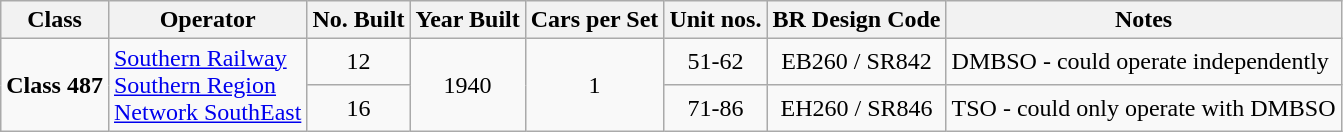<table class="wikitable">
<tr>
<th>Class</th>
<th>Operator</th>
<th>No. Built</th>
<th>Year Built</th>
<th>Cars per Set</th>
<th>Unit nos.</th>
<th>BR Design Code</th>
<th>Notes</th>
</tr>
<tr>
<td rowspan=2><strong>Class 487</strong></td>
<td rowspan=2><a href='#'>Southern Railway</a><br><a href='#'>Southern Region</a><br><a href='#'>Network SouthEast</a></td>
<td align=center>12</td>
<td rowspan=2 align=center>1940</td>
<td rowspan=2 align=center>1</td>
<td align=center>51-62</td>
<td align=center>EB260 / SR842</td>
<td>DMBSO - could operate independently</td>
</tr>
<tr>
<td align=center>16</td>
<td align=center>71-86</td>
<td align=center>EH260 / SR846</td>
<td>TSO - could only operate with DMBSO</td>
</tr>
</table>
